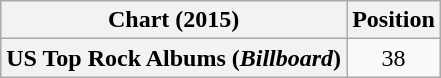<table class="wikitable plainrowheaders" style="text-align:center">
<tr>
<th scope="col">Chart (2015)</th>
<th scope="col">Position</th>
</tr>
<tr>
<th scope="row">US Top Rock Albums (<em>Billboard</em>)</th>
<td>38</td>
</tr>
</table>
